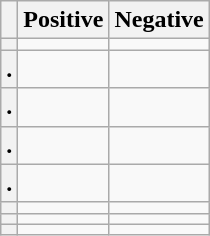<table class="wikitable">
<tr>
<th> </th>
<th>Positive</th>
<th>Negative</th>
</tr>
<tr>
<th></th>
<td></td>
<td></td>
</tr>
<tr>
<th>.</th>
<td></td>
<td></td>
</tr>
<tr>
<th>.</th>
<td></td>
<td></td>
</tr>
<tr>
<th>.</th>
<td></td>
<td></td>
</tr>
<tr>
<th>.</th>
<td></td>
<td></td>
</tr>
<tr>
<th></th>
<td></td>
<td></td>
</tr>
<tr>
<th></th>
<td></td>
<td></td>
</tr>
<tr>
<th></th>
<td></td>
<td></td>
</tr>
</table>
